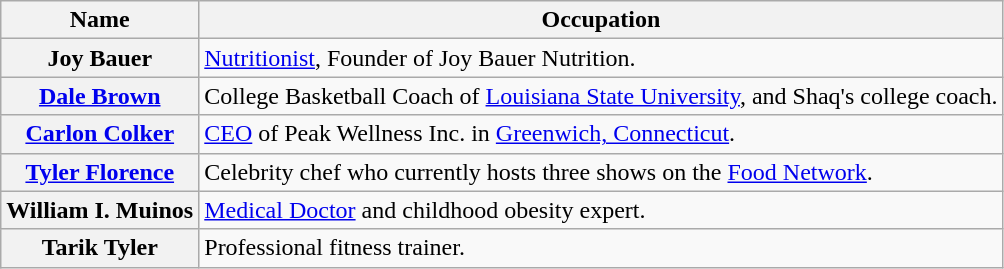<table class="wikitable">
<tr>
<th>Name</th>
<th>Occupation</th>
</tr>
<tr>
<th>Joy Bauer</th>
<td><a href='#'>Nutritionist</a>, Founder of Joy Bauer Nutrition.</td>
</tr>
<tr>
<th><a href='#'>Dale Brown</a></th>
<td>College Basketball Coach of <a href='#'>Louisiana State University</a>, and Shaq's college coach.</td>
</tr>
<tr>
<th><a href='#'>Carlon Colker</a></th>
<td><a href='#'>CEO</a> of Peak Wellness Inc. in <a href='#'>Greenwich, Connecticut</a>.</td>
</tr>
<tr>
<th><a href='#'>Tyler Florence</a></th>
<td>Celebrity chef who currently hosts three shows on the <a href='#'>Food Network</a>.</td>
</tr>
<tr>
<th>William I. Muinos</th>
<td><a href='#'>Medical Doctor</a> and childhood obesity expert.</td>
</tr>
<tr>
<th>Tarik Tyler</th>
<td>Professional fitness trainer.</td>
</tr>
</table>
